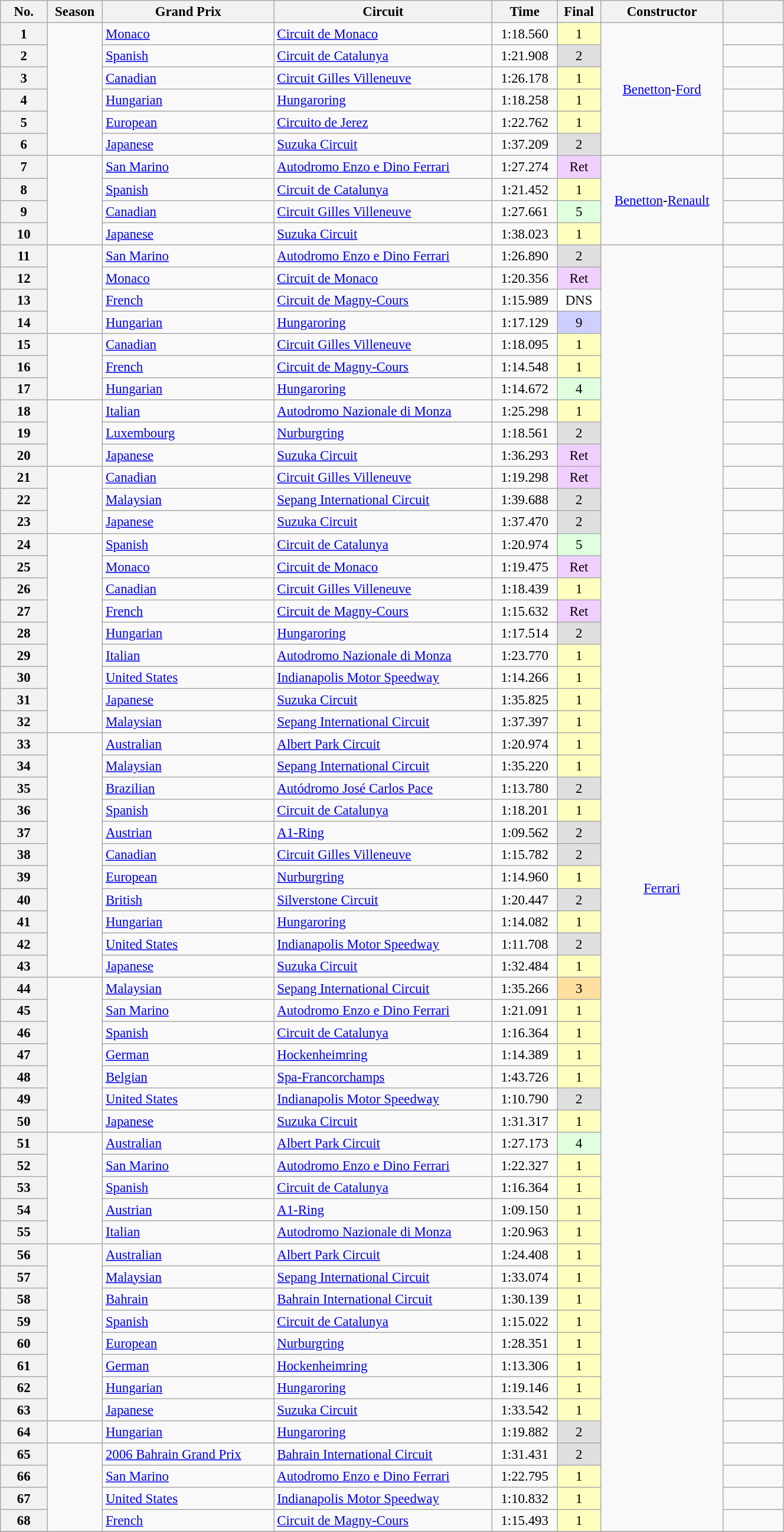<table class="wikitable sortable" style="font-size:95%; width:70%;">
<tr>
<th style="width:3em;">No.</th>
<th>Season</th>
<th>Grand Prix</th>
<th>Circuit</th>
<th>Time</th>
<th>Final</th>
<th>Constructor</th>
<th class="unsortable" style="width:4em;"></th>
</tr>
<tr>
<th>1</th>
<td style="text-align:center;" rowspan="6"></td>
<td><a href='#'>Monaco</a></td>
<td><a href='#'>Circuit de Monaco</a></td>
<td style="text-align:center;">1:18.560</td>
<td style="text-align:center;" bgcolor="#FFFFBF">1</td>
<td style="text-align:center;" rowspan="6"><a href='#'>Benetton</a>-<a href='#'>Ford</a></td>
<td align=center></td>
</tr>
<tr>
<th>2</th>
<td><a href='#'>Spanish</a></td>
<td><a href='#'>Circuit de Catalunya</a></td>
<td style="text-align:center;">1:21.908</td>
<td bgcolor="#DFDFDF" style="text-align:center;">2</td>
<td align=center></td>
</tr>
<tr>
<th>3</th>
<td><a href='#'>Canadian</a></td>
<td><a href='#'>Circuit Gilles Villeneuve</a></td>
<td style="text-align:center;">1:26.178</td>
<td style="text-align:center;" bgcolor="#FFFFBF">1</td>
<td align=center></td>
</tr>
<tr>
<th>4</th>
<td><a href='#'>Hungarian</a></td>
<td><a href='#'>Hungaroring</a></td>
<td style="text-align:center;">1:18.258</td>
<td style="text-align:center;" bgcolor="#FFFFBF">1</td>
<td align=center></td>
</tr>
<tr>
<th>5</th>
<td><a href='#'>European</a></td>
<td><a href='#'>Circuito de Jerez</a></td>
<td style="text-align:center;">1:22.762</td>
<td style="text-align:center;" bgcolor="#FFFFBF">1</td>
<td align=center></td>
</tr>
<tr>
<th>6</th>
<td><a href='#'>Japanese</a></td>
<td><a href='#'>Suzuka Circuit</a></td>
<td style="text-align:center;">1:37.209</td>
<td bgcolor="#DFDFDF" style="text-align:center;">2</td>
<td align=center></td>
</tr>
<tr>
<th>7</th>
<td style="text-align:center;" rowspan="4"></td>
<td><a href='#'>San Marino</a></td>
<td><a href='#'>Autodromo Enzo e Dino Ferrari</a></td>
<td style="text-align:center;">1:27.274</td>
<td bgcolor="#EFCFFF" style="text-align:center;">Ret</td>
<td style="text-align:center;" rowspan="4"><a href='#'>Benetton</a>-<a href='#'>Renault</a></td>
<td align=center></td>
</tr>
<tr>
<th>8</th>
<td><a href='#'>Spanish</a></td>
<td><a href='#'>Circuit de Catalunya</a></td>
<td style="text-align:center;">1:21.452</td>
<td style="text-align:center;" bgcolor="#FFFFBF">1</td>
<td align=center></td>
</tr>
<tr>
<th>9</th>
<td><a href='#'>Canadian</a></td>
<td><a href='#'>Circuit Gilles Villeneuve</a></td>
<td style="text-align:center;">1:27.661</td>
<td style="text-align:center;" bgcolor="#DFFFDF">5</td>
<td align=center></td>
</tr>
<tr>
<th>10</th>
<td><a href='#'>Japanese</a></td>
<td><a href='#'>Suzuka Circuit</a></td>
<td style="text-align:center;">1:38.023</td>
<td style="text-align:center;" bgcolor="#FFFFBF">1</td>
<td align=center></td>
</tr>
<tr>
<th>11</th>
<td style="text-align:center;" rowspan="4"></td>
<td><a href='#'>San Marino</a></td>
<td><a href='#'>Autodromo Enzo e Dino Ferrari</a></td>
<td style="text-align:center;">1:26.890</td>
<td bgcolor="#DFDFDF" style="text-align:center;">2</td>
<td style="text-align:center;" rowspan="58"><a href='#'>Ferrari</a></td>
<td align=center></td>
</tr>
<tr>
<th>12</th>
<td><a href='#'>Monaco</a></td>
<td><a href='#'>Circuit de Monaco</a></td>
<td style="text-align:center;">1:20.356</td>
<td bgcolor="#EFCFFF" style="text-align:center;">Ret</td>
<td align=center></td>
</tr>
<tr>
<th>13</th>
<td><a href='#'>French</a></td>
<td><a href='#'>Circuit de Magny-Cours</a></td>
<td style="text-align:center;">1:15.989</td>
<td bgcolor="#fff" style="text-align:center;">DNS</td>
<td align=center></td>
</tr>
<tr>
<th>14</th>
<td><a href='#'>Hungarian</a></td>
<td><a href='#'>Hungaroring</a></td>
<td style="text-align:center;">1:17.129</td>
<td bgcolor="#CFCFFF" style="text-align:center;">9</td>
<td align=center></td>
</tr>
<tr>
<th>15</th>
<td style="text-align:center;" rowspan="3"></td>
<td><a href='#'>Canadian</a></td>
<td><a href='#'>Circuit Gilles Villeneuve</a></td>
<td style="text-align:center;">1:18.095</td>
<td style="text-align:center;" bgcolor="#FFFFBF">1</td>
<td align=center></td>
</tr>
<tr>
<th>16</th>
<td><a href='#'>French</a></td>
<td><a href='#'>Circuit de Magny-Cours</a></td>
<td style="text-align:center;">1:14.548</td>
<td style="text-align:center;" bgcolor="#FFFFBF">1</td>
<td align=center></td>
</tr>
<tr>
<th>17</th>
<td><a href='#'>Hungarian</a></td>
<td><a href='#'>Hungaroring</a></td>
<td style="text-align:center;">1:14.672</td>
<td style="text-align:center;" bgcolor="#DFFFDF">4</td>
<td align=center></td>
</tr>
<tr>
<th>18</th>
<td style="text-align:center;" rowspan="3"></td>
<td><a href='#'>Italian</a></td>
<td><a href='#'>Autodromo Nazionale di Monza</a></td>
<td style="text-align:center;">1:25.298</td>
<td style="text-align:center;" bgcolor="#FFFFBF">1</td>
<td align=center></td>
</tr>
<tr>
<th>19</th>
<td><a href='#'>Luxembourg</a></td>
<td><a href='#'>Nurburgring</a></td>
<td style="text-align:center;">1:18.561</td>
<td style="text-align:center;" bgcolor="#DFDFDF">2</td>
<td align=center></td>
</tr>
<tr>
<th>20</th>
<td><a href='#'>Japanese</a></td>
<td><a href='#'>Suzuka Circuit</a></td>
<td style="text-align:center;">1:36.293</td>
<td bgcolor="#EFCFFF" style="text-align:center;">Ret</td>
<td align=center></td>
</tr>
<tr>
<th>21</th>
<td style="text-align:center;" rowspan="3"></td>
<td><a href='#'>Canadian</a></td>
<td><a href='#'>Circuit Gilles Villeneuve</a></td>
<td style="text-align:center;">1:19.298</td>
<td bgcolor="#EFCFFF" style="text-align:center;">Ret</td>
<td align=center></td>
</tr>
<tr>
<th>22</th>
<td><a href='#'>Malaysian</a></td>
<td><a href='#'>Sepang International Circuit</a></td>
<td style="text-align:center;">1:39.688</td>
<td style="text-align:center;" bgcolor="#DFDFDF">2</td>
<td align=center></td>
</tr>
<tr>
<th>23</th>
<td><a href='#'>Japanese</a></td>
<td><a href='#'>Suzuka Circuit</a></td>
<td style="text-align:center;">1:37.470</td>
<td style="text-align:center;" bgcolor="#DFDFDF">2</td>
<td align=center></td>
</tr>
<tr>
<th>24</th>
<td style="text-align:center;" rowspan="9"></td>
<td><a href='#'>Spanish</a></td>
<td><a href='#'>Circuit de Catalunya</a></td>
<td style="text-align:center;">1:20.974</td>
<td style="text-align:center;" bgcolor="#DFFFDF">5</td>
<td align=center></td>
</tr>
<tr>
<th>25</th>
<td><a href='#'>Monaco</a></td>
<td><a href='#'>Circuit de Monaco</a></td>
<td style="text-align:center;">1:19.475</td>
<td bgcolor="#EFCFFF" style="text-align:center;">Ret</td>
<td align=center></td>
</tr>
<tr>
<th>26</th>
<td><a href='#'>Canadian</a></td>
<td><a href='#'>Circuit Gilles Villeneuve</a></td>
<td style="text-align:center;">1:18.439</td>
<td style="text-align:center;" bgcolor="#FFFFBF">1</td>
<td align=center></td>
</tr>
<tr>
<th>27</th>
<td><a href='#'>French</a></td>
<td><a href='#'>Circuit de Magny-Cours</a></td>
<td style="text-align:center;">1:15.632</td>
<td bgcolor="#EFCFFF" style="text-align:center;">Ret</td>
<td align=center></td>
</tr>
<tr>
<th>28</th>
<td><a href='#'>Hungarian</a></td>
<td><a href='#'>Hungaroring</a></td>
<td style="text-align:center;">1:17.514</td>
<td style="text-align:center;" bgcolor="#DFDFDF">2</td>
<td align=center></td>
</tr>
<tr>
<th>29</th>
<td><a href='#'>Italian</a></td>
<td><a href='#'>Autodromo Nazionale di Monza</a></td>
<td style="text-align:center;">1:23.770</td>
<td style="text-align:center;" bgcolor="#FFFFBF">1</td>
<td align=center></td>
</tr>
<tr>
<th>30</th>
<td><a href='#'>United States</a></td>
<td><a href='#'>Indianapolis Motor Speedway</a></td>
<td style="text-align:center;">1:14.266</td>
<td style="text-align:center;" bgcolor="#FFFFBF">1</td>
<td align=center></td>
</tr>
<tr>
<th>31</th>
<td><a href='#'>Japanese</a></td>
<td><a href='#'>Suzuka Circuit</a></td>
<td style="text-align:center;">1:35.825</td>
<td style="text-align:center;" bgcolor="#FFFFBF">1</td>
<td align=center></td>
</tr>
<tr>
<th>32</th>
<td><a href='#'>Malaysian</a></td>
<td><a href='#'>Sepang International Circuit</a></td>
<td style="text-align:center;">1:37.397</td>
<td style="text-align:center;" bgcolor="#FFFFBF">1</td>
<td align=center></td>
</tr>
<tr>
<th>33</th>
<td style="text-align:center;" rowspan="11"></td>
<td><a href='#'>Australian</a></td>
<td><a href='#'>Albert Park Circuit</a></td>
<td style="text-align:center;">1:20.974</td>
<td style="text-align:center;" bgcolor="#FFFFBF">1</td>
<td align=center></td>
</tr>
<tr>
<th>34</th>
<td><a href='#'>Malaysian</a></td>
<td><a href='#'>Sepang International Circuit</a></td>
<td style="text-align:center;">1:35.220</td>
<td style="text-align:center;" bgcolor="#FFFFBF">1</td>
<td align=center></td>
</tr>
<tr>
<th>35</th>
<td><a href='#'>Brazilian</a></td>
<td><a href='#'>Autódromo José Carlos Pace</a></td>
<td style="text-align:center;">1:13.780</td>
<td style="text-align:center;" bgcolor="#DFDFDF">2</td>
<td align=center></td>
</tr>
<tr>
<th>36</th>
<td><a href='#'>Spanish</a></td>
<td><a href='#'>Circuit de Catalunya</a></td>
<td style="text-align:center;">1:18.201</td>
<td style="text-align:center;" bgcolor="#FFFFBF">1</td>
<td align=center></td>
</tr>
<tr>
<th>37</th>
<td><a href='#'>Austrian</a></td>
<td><a href='#'>A1-Ring</a></td>
<td style="text-align:center;">1:09.562</td>
<td style="text-align:center;" bgcolor="#DFDFDF">2</td>
<td align=center></td>
</tr>
<tr>
<th>38</th>
<td><a href='#'>Canadian</a></td>
<td><a href='#'>Circuit Gilles Villeneuve</a></td>
<td style="text-align:center;">1:15.782</td>
<td style="text-align:center;" bgcolor="#DFDFDF">2</td>
<td align=center></td>
</tr>
<tr>
<th>39</th>
<td><a href='#'>European</a></td>
<td><a href='#'>Nurburgring</a></td>
<td style="text-align:center;">1:14.960</td>
<td style="text-align:center;" bgcolor="#FFFFBF">1</td>
<td align=center></td>
</tr>
<tr>
<th>40</th>
<td><a href='#'>British</a></td>
<td><a href='#'>Silverstone Circuit</a></td>
<td style="text-align:center;">1:20.447</td>
<td style="text-align:center;" bgcolor="#DFDFDF">2</td>
<td align=center></td>
</tr>
<tr>
<th>41</th>
<td><a href='#'>Hungarian</a></td>
<td><a href='#'>Hungaroring</a></td>
<td style="text-align:center;">1:14.082</td>
<td style="text-align:center;" bgcolor="#FFFFBF">1</td>
<td align=center></td>
</tr>
<tr>
<th>42</th>
<td><a href='#'>United States</a></td>
<td><a href='#'>Indianapolis Motor Speedway</a></td>
<td style="text-align:center;">1:11.708</td>
<td style="text-align:center;" bgcolor="#DFDFDF">2</td>
<td align=center></td>
</tr>
<tr>
<th>43</th>
<td><a href='#'>Japanese</a></td>
<td><a href='#'>Suzuka Circuit</a></td>
<td style="text-align:center;">1:32.484</td>
<td style="text-align:center;" bgcolor="#FFFFBF">1</td>
<td align=center></td>
</tr>
<tr>
<th>44</th>
<td style="text-align:center;" rowspan="7"></td>
<td><a href='#'>Malaysian</a></td>
<td><a href='#'>Sepang International Circuit</a></td>
<td style="text-align:center;">1:35.266</td>
<td style="text-align:center;" bgcolor="#FFDF9F">3</td>
<td align=center></td>
</tr>
<tr>
<th>45</th>
<td><a href='#'>San Marino</a></td>
<td><a href='#'>Autodromo Enzo e Dino Ferrari</a></td>
<td style="text-align:center;">1:21.091</td>
<td style="text-align:center;" bgcolor="#FFFFBF">1</td>
<td align=center></td>
</tr>
<tr>
<th>46</th>
<td><a href='#'>Spanish</a></td>
<td><a href='#'>Circuit de Catalunya</a></td>
<td style="text-align:center;">1:16.364</td>
<td style="text-align:center;" bgcolor="#FFFFBF">1</td>
<td align=center></td>
</tr>
<tr>
<th>47</th>
<td><a href='#'>German</a></td>
<td><a href='#'>Hockenheimring</a></td>
<td style="text-align:center;">1:14.389</td>
<td style="text-align:center;" bgcolor="#FFFFBF">1</td>
<td align=center></td>
</tr>
<tr>
<th>48</th>
<td><a href='#'>Belgian</a></td>
<td><a href='#'>Spa-Francorchamps</a></td>
<td style="text-align:center;">1:43.726</td>
<td style="text-align:center;" bgcolor="#FFFFBF">1</td>
<td align=center></td>
</tr>
<tr>
<th>49</th>
<td><a href='#'>United States</a></td>
<td><a href='#'>Indianapolis Motor Speedway</a></td>
<td style="text-align:center;">1:10.790</td>
<td style="text-align:center;" bgcolor="#DFDFDF">2</td>
<td align=center></td>
</tr>
<tr>
<th>50</th>
<td><a href='#'>Japanese</a></td>
<td><a href='#'>Suzuka Circuit</a></td>
<td style="text-align:center;">1:31.317</td>
<td style="text-align:center;" bgcolor="#FFFFBF">1</td>
<td align=center></td>
</tr>
<tr>
<th>51</th>
<td style="text-align:center;" rowspan="5"></td>
<td><a href='#'>Australian</a></td>
<td><a href='#'>Albert Park Circuit</a></td>
<td style="text-align:center;">1:27.173</td>
<td style="text-align:center;" bgcolor="#DFFFDF">4</td>
<td align=center></td>
</tr>
<tr>
<th>52</th>
<td><a href='#'>San Marino</a></td>
<td><a href='#'>Autodromo Enzo e Dino Ferrari</a></td>
<td style="text-align:center;">1:22.327</td>
<td style="text-align:center;" bgcolor="#FFFFBF">1</td>
<td align=center></td>
</tr>
<tr>
<th>53</th>
<td><a href='#'>Spanish</a></td>
<td><a href='#'>Circuit de Catalunya</a></td>
<td style="text-align:center;">1:16.364</td>
<td style="text-align:center;" bgcolor="#FFFFBF">1</td>
<td align=center></td>
</tr>
<tr>
<th>54</th>
<td><a href='#'>Austrian</a></td>
<td><a href='#'>A1-Ring</a></td>
<td style="text-align:center;">1:09.150</td>
<td style="text-align:center;" bgcolor="#FFFFBF">1</td>
<td align=center></td>
</tr>
<tr>
<th>55</th>
<td><a href='#'>Italian</a></td>
<td><a href='#'>Autodromo Nazionale di Monza</a></td>
<td style="text-align:center;">1:20.963</td>
<td style="text-align:center;" bgcolor="#FFFFBF">1</td>
<td align=center></td>
</tr>
<tr>
<th>56</th>
<td style="text-align:center;" rowspan="8"></td>
<td><a href='#'>Australian</a></td>
<td><a href='#'>Albert Park Circuit</a></td>
<td style="text-align:center;">1:24.408</td>
<td style="text-align:center;" bgcolor="#FFFFBF">1</td>
<td align=center></td>
</tr>
<tr>
<th>57</th>
<td><a href='#'>Malaysian</a></td>
<td><a href='#'>Sepang International Circuit</a></td>
<td style="text-align:center;">1:33.074</td>
<td style="text-align:center;" bgcolor="#FFFFBF">1</td>
<td align=center></td>
</tr>
<tr>
<th>58</th>
<td><a href='#'>Bahrain</a></td>
<td><a href='#'>Bahrain International Circuit</a></td>
<td style="text-align:center;">1:30.139</td>
<td style="text-align:center;" bgcolor="#FFFFBF">1</td>
<td align=center></td>
</tr>
<tr>
<th>59</th>
<td><a href='#'>Spanish</a></td>
<td><a href='#'>Circuit de Catalunya</a></td>
<td style="text-align:center;">1:15.022</td>
<td style="text-align:center;" bgcolor="#FFFFBF">1</td>
<td align=center></td>
</tr>
<tr>
<th>60</th>
<td><a href='#'>European</a></td>
<td><a href='#'>Nurburgring</a></td>
<td style="text-align:center;">1:28.351</td>
<td style="text-align:center;" bgcolor="#FFFFBF">1</td>
<td align=center></td>
</tr>
<tr>
<th>61</th>
<td><a href='#'>German</a></td>
<td><a href='#'>Hockenheimring</a></td>
<td style="text-align:center;">1:13.306</td>
<td style="text-align:center;" bgcolor="#FFFFBF">1</td>
<td align=center></td>
</tr>
<tr>
<th>62</th>
<td><a href='#'>Hungarian</a></td>
<td><a href='#'>Hungaroring</a></td>
<td style="text-align:center;">1:19.146</td>
<td style="text-align:center;" bgcolor="#FFFFBF">1</td>
<td align=center></td>
</tr>
<tr>
<th>63</th>
<td><a href='#'>Japanese</a></td>
<td><a href='#'>Suzuka Circuit</a></td>
<td style="text-align:center;">1:33.542</td>
<td style="text-align:center;" bgcolor="#FFFFBF">1</td>
<td align=center></td>
</tr>
<tr>
<th>64</th>
<td style="text-align:center;"></td>
<td><a href='#'>Hungarian</a></td>
<td><a href='#'>Hungaroring</a></td>
<td style="text-align:center;">1:19.882</td>
<td bgcolor="#DFDFDF" style="text-align:center;">2</td>
<td align=center></td>
</tr>
<tr>
<th>65</th>
<td style="text-align:center;" rowspan="4"></td>
<td><a href='#'>2006 Bahrain Grand Prix</a></td>
<td><a href='#'>Bahrain International Circuit</a></td>
<td style="text-align:center;">1:31.431</td>
<td bgcolor="#DFDFDF" style="text-align:center;">2</td>
<td align=center></td>
</tr>
<tr>
<th>66</th>
<td><a href='#'>San Marino</a></td>
<td><a href='#'>Autodromo Enzo e Dino Ferrari</a></td>
<td style="text-align:center;">1:22.795</td>
<td style="text-align:center;" bgcolor="#FFFFBF">1</td>
<td align=center></td>
</tr>
<tr>
<th>67</th>
<td><a href='#'>United States</a></td>
<td><a href='#'>Indianapolis Motor Speedway</a></td>
<td style="text-align:center;">1:10.832</td>
<td style="text-align:center;" bgcolor="#FFFFBF">1</td>
<td align=center></td>
</tr>
<tr>
<th>68</th>
<td><a href='#'>French</a></td>
<td><a href='#'>Circuit de Magny-Cours</a></td>
<td style="text-align:center;">1:15.493</td>
<td style="text-align:center;" bgcolor="#FFFFBF">1</td>
<td align=center></td>
</tr>
<tr>
</tr>
</table>
